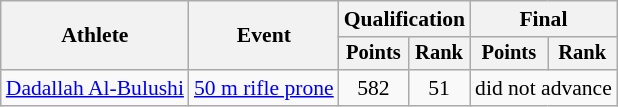<table class="wikitable" style="font-size:90%">
<tr>
<th rowspan="2">Athlete</th>
<th rowspan="2">Event</th>
<th colspan=2>Qualification</th>
<th colspan=2>Final</th>
</tr>
<tr style="font-size:95%">
<th>Points</th>
<th>Rank</th>
<th>Points</th>
<th>Rank</th>
</tr>
<tr align=center>
<td align=left><a href='#'>Dadallah Al-Bulushi</a></td>
<td align=left><a href='#'>50 m rifle prone</a></td>
<td>582</td>
<td>51</td>
<td colspan=2>did not advance</td>
</tr>
</table>
